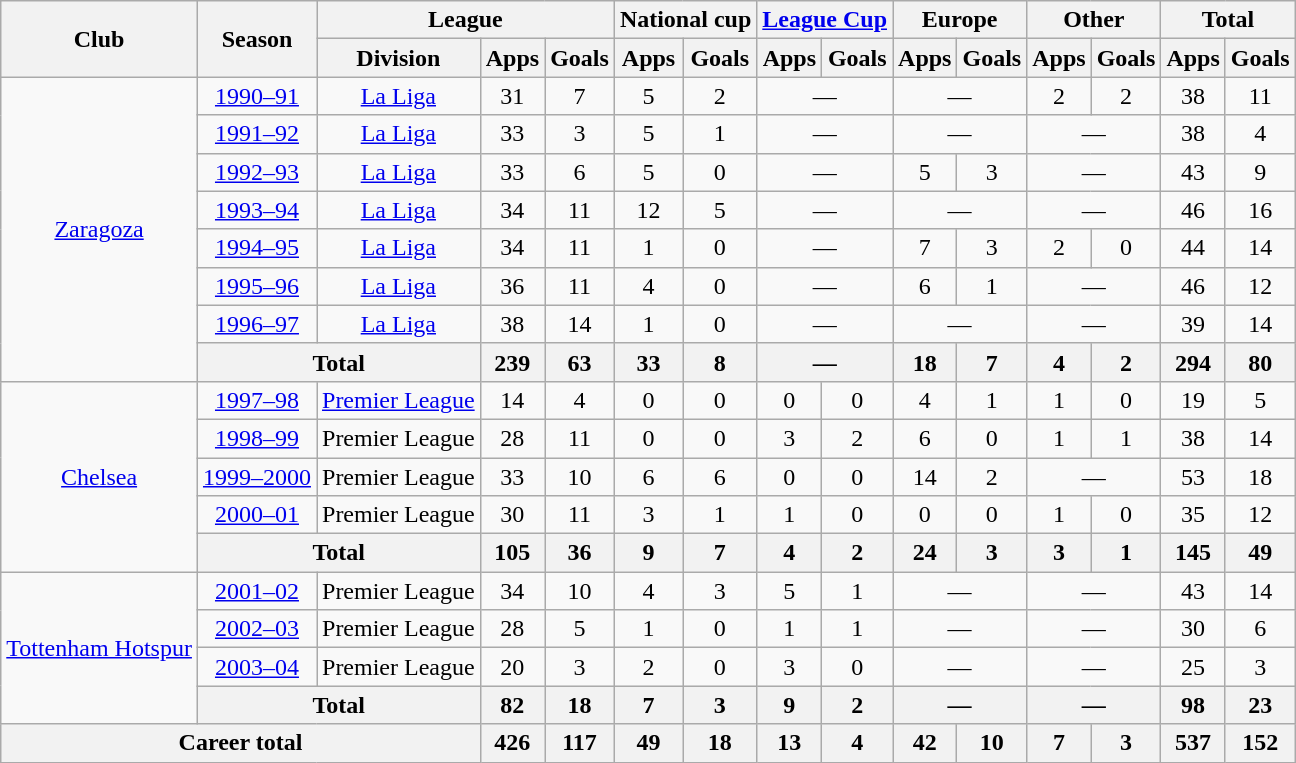<table class=wikitable style=text-align:center>
<tr>
<th rowspan=2>Club</th>
<th rowspan=2>Season</th>
<th colspan=3>League</th>
<th colspan=2>National cup</th>
<th colspan=2><a href='#'>League Cup</a></th>
<th colspan=2>Europe</th>
<th colspan=2>Other</th>
<th colspan=2>Total</th>
</tr>
<tr>
<th>Division</th>
<th>Apps</th>
<th>Goals</th>
<th>Apps</th>
<th>Goals</th>
<th>Apps</th>
<th>Goals</th>
<th>Apps</th>
<th>Goals</th>
<th>Apps</th>
<th>Goals</th>
<th>Apps</th>
<th>Goals</th>
</tr>
<tr>
<td rowspan="8"><a href='#'>Zaragoza</a></td>
<td><a href='#'>1990–91</a></td>
<td><a href='#'>La Liga</a></td>
<td>31</td>
<td>7</td>
<td>5</td>
<td>2</td>
<td colspan="2">—</td>
<td colspan="2">—</td>
<td>2</td>
<td>2</td>
<td>38</td>
<td>11</td>
</tr>
<tr>
<td><a href='#'>1991–92</a></td>
<td><a href='#'>La Liga</a></td>
<td>33</td>
<td>3</td>
<td>5</td>
<td>1</td>
<td colspan="2">—</td>
<td colspan="2">—</td>
<td colspan="2">—</td>
<td>38</td>
<td>4</td>
</tr>
<tr>
<td><a href='#'>1992–93</a></td>
<td><a href='#'>La Liga</a></td>
<td>33</td>
<td>6</td>
<td>5</td>
<td>0</td>
<td colspan="2">—</td>
<td>5</td>
<td>3</td>
<td colspan="2">—</td>
<td>43</td>
<td>9</td>
</tr>
<tr>
<td><a href='#'>1993–94</a></td>
<td><a href='#'>La Liga</a></td>
<td>34</td>
<td>11</td>
<td>12</td>
<td>5</td>
<td colspan="2">—</td>
<td colspan="2">—</td>
<td colspan="2">—</td>
<td>46</td>
<td>16</td>
</tr>
<tr>
<td><a href='#'>1994–95</a></td>
<td><a href='#'>La Liga</a></td>
<td>34</td>
<td>11</td>
<td>1</td>
<td>0</td>
<td colspan="2">—</td>
<td>7</td>
<td>3</td>
<td>2</td>
<td>0</td>
<td>44</td>
<td>14</td>
</tr>
<tr>
<td><a href='#'>1995–96</a></td>
<td><a href='#'>La Liga</a></td>
<td>36</td>
<td>11</td>
<td>4</td>
<td>0</td>
<td colspan="2">—</td>
<td>6</td>
<td>1</td>
<td colspan="2">—</td>
<td>46</td>
<td>12</td>
</tr>
<tr>
<td><a href='#'>1996–97</a></td>
<td><a href='#'>La Liga</a></td>
<td>38</td>
<td>14</td>
<td>1</td>
<td>0</td>
<td colspan="2">—</td>
<td colspan="2">—</td>
<td colspan="2">—</td>
<td>39</td>
<td>14</td>
</tr>
<tr>
<th colspan="2">Total</th>
<th>239</th>
<th>63</th>
<th>33</th>
<th>8</th>
<th colspan="2">—</th>
<th>18</th>
<th>7</th>
<th>4</th>
<th>2</th>
<th>294</th>
<th>80</th>
</tr>
<tr>
<td rowspan="5"><a href='#'>Chelsea</a></td>
<td><a href='#'>1997–98</a></td>
<td><a href='#'>Premier League</a></td>
<td>14</td>
<td>4</td>
<td>0</td>
<td>0</td>
<td>0</td>
<td>0</td>
<td>4</td>
<td>1</td>
<td>1</td>
<td>0</td>
<td>19</td>
<td>5</td>
</tr>
<tr>
<td><a href='#'>1998–99</a></td>
<td>Premier League</td>
<td>28</td>
<td>11</td>
<td>0</td>
<td>0</td>
<td>3</td>
<td>2</td>
<td>6</td>
<td>0</td>
<td>1</td>
<td>1</td>
<td>38</td>
<td>14</td>
</tr>
<tr>
<td><a href='#'>1999–2000</a></td>
<td>Premier League</td>
<td>33</td>
<td>10</td>
<td>6</td>
<td>6</td>
<td>0</td>
<td>0</td>
<td>14</td>
<td>2</td>
<td colspan="2">—</td>
<td>53</td>
<td>18</td>
</tr>
<tr>
<td><a href='#'>2000–01</a></td>
<td>Premier League</td>
<td>30</td>
<td>11</td>
<td>3</td>
<td>1</td>
<td>1</td>
<td>0</td>
<td>0</td>
<td>0</td>
<td>1</td>
<td>0</td>
<td>35</td>
<td>12</td>
</tr>
<tr>
<th colspan="2">Total</th>
<th>105</th>
<th>36</th>
<th>9</th>
<th>7</th>
<th>4</th>
<th>2</th>
<th>24</th>
<th>3</th>
<th>3</th>
<th>1</th>
<th>145</th>
<th>49</th>
</tr>
<tr>
<td rowspan="4"><a href='#'>Tottenham Hotspur</a></td>
<td><a href='#'>2001–02</a></td>
<td>Premier League</td>
<td>34</td>
<td>10</td>
<td>4</td>
<td>3</td>
<td>5</td>
<td>1</td>
<td colspan="2">—</td>
<td colspan="2">—</td>
<td>43</td>
<td>14</td>
</tr>
<tr>
<td><a href='#'>2002–03</a></td>
<td>Premier League</td>
<td>28</td>
<td>5</td>
<td>1</td>
<td>0</td>
<td>1</td>
<td>1</td>
<td colspan="2">—</td>
<td colspan="2">—</td>
<td>30</td>
<td>6</td>
</tr>
<tr>
<td><a href='#'>2003–04</a></td>
<td>Premier League</td>
<td>20</td>
<td>3</td>
<td>2</td>
<td>0</td>
<td>3</td>
<td>0</td>
<td colspan="2">—</td>
<td colspan="2">—</td>
<td>25</td>
<td>3</td>
</tr>
<tr>
<th colspan="2">Total</th>
<th>82</th>
<th>18</th>
<th>7</th>
<th>3</th>
<th>9</th>
<th>2</th>
<th colspan="2">—</th>
<th colspan="2">—</th>
<th>98</th>
<th>23</th>
</tr>
<tr>
<th colspan="3">Career total</th>
<th>426</th>
<th>117</th>
<th>49</th>
<th>18</th>
<th>13</th>
<th>4</th>
<th>42</th>
<th>10</th>
<th>7</th>
<th>3</th>
<th>537</th>
<th>152</th>
</tr>
</table>
